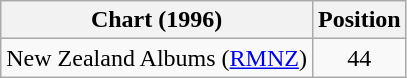<table class="wikitable plainrowheaders" style="text-align:center;">
<tr>
<th scope="column">Chart (1996)</th>
<th scope="column">Position</th>
</tr>
<tr>
<td align="left">New Zealand Albums (<a href='#'>RMNZ</a>)</td>
<td>44</td>
</tr>
</table>
